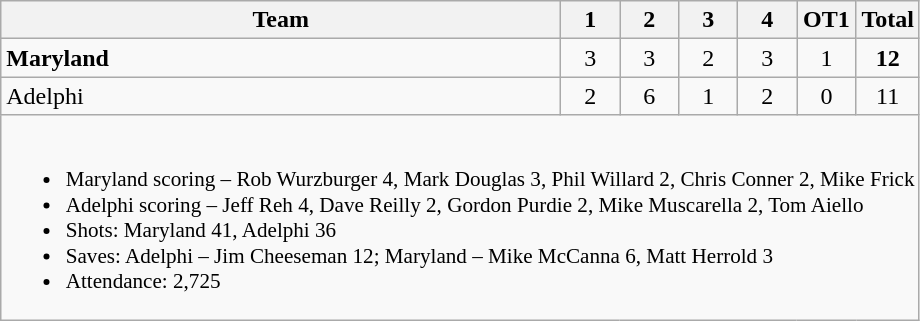<table class="wikitable" style="text-align:center; max-width:45em">
<tr>
<th>Team</th>
<th style="width:2em">1</th>
<th style="width:2em">2</th>
<th style="width:2em">3</th>
<th style="width:2em">4</th>
<th style="width:2em">OT1</th>
<th style="width:2em">Total</th>
</tr>
<tr>
<td style="text-align:left"><strong>Maryland</strong></td>
<td>3</td>
<td>3</td>
<td>2</td>
<td>3</td>
<td>1</td>
<td><strong>12</strong></td>
</tr>
<tr>
<td style="text-align:left">Adelphi</td>
<td>2</td>
<td>6</td>
<td>1</td>
<td>2</td>
<td>0</td>
<td>11</td>
</tr>
<tr>
<td colspan=7 style="font-size:88%; text-align:left"><br><ul><li>Maryland scoring – Rob Wurzburger 4, Mark Douglas 3, Phil Willard 2, Chris Conner 2, Mike Frick</li><li>Adelphi scoring – Jeff Reh 4, Dave Reilly 2, Gordon Purdie 2, Mike Muscarella 2, Tom Aiello</li><li>Shots: Maryland 41, Adelphi 36</li><li>Saves: Adelphi – Jim Cheeseman 12; Maryland – Mike McCanna 6, Matt Herrold 3</li><li>Attendance: 2,725</li></ul></td>
</tr>
</table>
